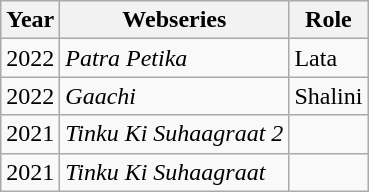<table class="wikitable">
<tr>
<th scope="col">Year</th>
<th scope="col">Webseries</th>
<th scope="col">Role</th>
</tr>
<tr>
<td>2022</td>
<td><em>Patra Petika</em></td>
<td>Lata</td>
</tr>
<tr>
<td>2022</td>
<td><em>Gaachi</em> </td>
<td>Shalini</td>
</tr>
<tr>
<td>2021</td>
<td><em>Tinku Ki Suhaagraat 2</em> </td>
<td></td>
</tr>
<tr>
<td>2021</td>
<td><em>Tinku Ki Suhaagraat</em></td>
<td></td>
</tr>
</table>
